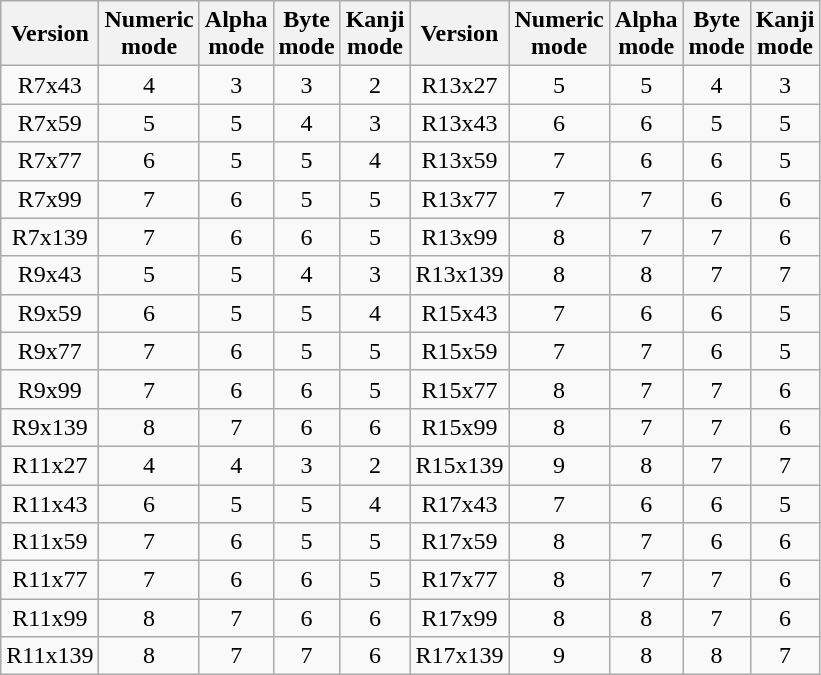<table class="wikitable" border="1" style="text-align:center">
<tr>
<th>Version</th>
<th>Numeric <br>mode</th>
<th>Alpha <br>mode</th>
<th>Byte <br>mode</th>
<th>Kanji <br>mode</th>
<th>Version</th>
<th>Numeric <br>mode</th>
<th>Alpha <br>mode</th>
<th>Byte <br>mode</th>
<th>Kanji <br>mode</th>
</tr>
<tr>
<td>R7x43</td>
<td>4</td>
<td>3</td>
<td>3</td>
<td>2</td>
<td>R13x27</td>
<td>5</td>
<td>5</td>
<td>4</td>
<td>3</td>
</tr>
<tr>
<td>R7x59</td>
<td>5</td>
<td>5</td>
<td>4</td>
<td>3</td>
<td>R13x43</td>
<td>6</td>
<td>6</td>
<td>5</td>
<td>5</td>
</tr>
<tr>
<td>R7x77</td>
<td>6</td>
<td>5</td>
<td>5</td>
<td>4</td>
<td>R13x59</td>
<td>7</td>
<td>6</td>
<td>6</td>
<td>5</td>
</tr>
<tr>
<td>R7x99</td>
<td>7</td>
<td>6</td>
<td>5</td>
<td>5</td>
<td>R13x77</td>
<td>7</td>
<td>7</td>
<td>6</td>
<td>6</td>
</tr>
<tr>
<td>R7x139</td>
<td>7</td>
<td>6</td>
<td>6</td>
<td>5</td>
<td>R13x99</td>
<td>8</td>
<td>7</td>
<td>7</td>
<td>6</td>
</tr>
<tr>
<td>R9x43</td>
<td>5</td>
<td>5</td>
<td>4</td>
<td>3</td>
<td>R13x139</td>
<td>8</td>
<td>8</td>
<td>7</td>
<td>7</td>
</tr>
<tr>
<td>R9x59</td>
<td>6</td>
<td>5</td>
<td>5</td>
<td>4</td>
<td>R15x43</td>
<td>7</td>
<td>6</td>
<td>6</td>
<td>5</td>
</tr>
<tr>
<td>R9x77</td>
<td>7</td>
<td>6</td>
<td>5</td>
<td>5</td>
<td>R15x59</td>
<td>7</td>
<td>7</td>
<td>6</td>
<td>5</td>
</tr>
<tr>
<td>R9x99</td>
<td>7</td>
<td>6</td>
<td>6</td>
<td>5</td>
<td>R15x77</td>
<td>8</td>
<td>7</td>
<td>7</td>
<td>6</td>
</tr>
<tr>
<td>R9x139</td>
<td>8</td>
<td>7</td>
<td>6</td>
<td>6</td>
<td>R15x99</td>
<td>8</td>
<td>7</td>
<td>7</td>
<td>6</td>
</tr>
<tr>
<td>R11x27</td>
<td>4</td>
<td>4</td>
<td>3</td>
<td>2</td>
<td>R15x139</td>
<td>9</td>
<td>8</td>
<td>7</td>
<td>7</td>
</tr>
<tr>
<td>R11x43</td>
<td>6</td>
<td>5</td>
<td>5</td>
<td>4</td>
<td>R17x43</td>
<td>7</td>
<td>6</td>
<td>6</td>
<td>5</td>
</tr>
<tr>
<td>R11x59</td>
<td>7</td>
<td>6</td>
<td>5</td>
<td>5</td>
<td>R17x59</td>
<td>8</td>
<td>7</td>
<td>6</td>
<td>6</td>
</tr>
<tr>
<td>R11x77</td>
<td>7</td>
<td>6</td>
<td>6</td>
<td>5</td>
<td>R17x77</td>
<td>8</td>
<td>7</td>
<td>7</td>
<td>6</td>
</tr>
<tr>
<td>R11x99</td>
<td>8</td>
<td>7</td>
<td>6</td>
<td>6</td>
<td>R17x99</td>
<td>8</td>
<td>8</td>
<td>7</td>
<td>6</td>
</tr>
<tr>
<td>R11x139</td>
<td>8</td>
<td>7</td>
<td>7</td>
<td>6</td>
<td>R17x139</td>
<td>9</td>
<td>8</td>
<td>8</td>
<td>7</td>
</tr>
</table>
